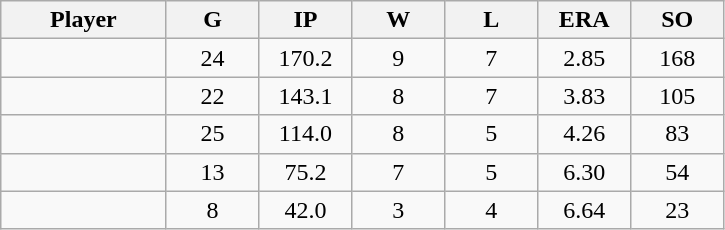<table class="wikitable sortable">
<tr>
<th bgcolor="#DDDDFF" width="16%">Player</th>
<th bgcolor="#DDDDFF" width="9%">G</th>
<th bgcolor="#DDDDFF" width="9%">IP</th>
<th bgcolor="#DDDDFF" width="9%">W</th>
<th bgcolor="#DDDDFF" width="9%">L</th>
<th bgcolor="#DDDDFF" width="9%">ERA</th>
<th bgcolor="#DDDDFF" width="9%">SO</th>
</tr>
<tr align="center">
<td></td>
<td>24</td>
<td>170.2</td>
<td>9</td>
<td>7</td>
<td>2.85</td>
<td>168</td>
</tr>
<tr align="center">
<td></td>
<td>22</td>
<td>143.1</td>
<td>8</td>
<td>7</td>
<td>3.83</td>
<td>105</td>
</tr>
<tr align="center">
<td></td>
<td>25</td>
<td>114.0</td>
<td>8</td>
<td>5</td>
<td>4.26</td>
<td>83</td>
</tr>
<tr align="center">
<td></td>
<td>13</td>
<td>75.2</td>
<td>7</td>
<td>5</td>
<td>6.30</td>
<td>54</td>
</tr>
<tr align="center">
<td></td>
<td>8</td>
<td>42.0</td>
<td>3</td>
<td>4</td>
<td>6.64</td>
<td>23</td>
</tr>
</table>
